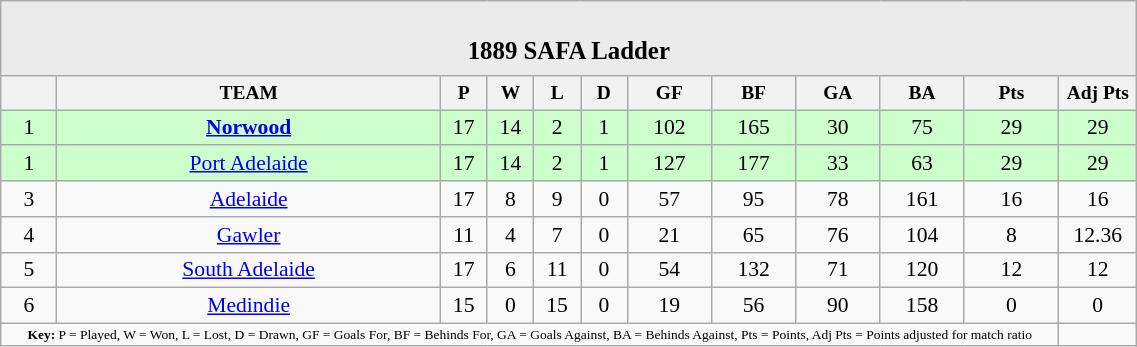<table class="wikitable" style="text-align: center; font-size: 90%; width: 60%">
<tr>
<td colspan="12" style="background: #EBEBEB;"><br><table border="0" width="100%" cellpadding="0" cellspacing="0">
<tr style="background: #EBEBEB;">
<td width="25%" style="border: 0;"></td>
<td style="border: 0; font-size: 115%;"><strong>1889 SAFA Ladder</strong></td>
<td width="25%" style="border: 0;"></td>
</tr>
</table>
</td>
</tr>
<tr style="text-align: center; font-size: 90%;">
<th></th>
<th>TEAM</th>
<th width="25">P</th>
<th width="25">W</th>
<th width="25">L</th>
<th width="25">D</th>
<th width="50">GF</th>
<th width="50">BF</th>
<th width="50">GA</th>
<th width="50">BA</th>
<th>Pts</th>
<th>Adj Pts</th>
</tr>
<tr style="background: #CCFFCC;">
<td>1</td>
<td><strong><a href='#'>Norwood</a></strong></td>
<td>17</td>
<td>14</td>
<td>2</td>
<td>1</td>
<td>102</td>
<td>165</td>
<td>30</td>
<td>75</td>
<td>29</td>
<td>29</td>
</tr>
<tr style="background: #CCFFCC;">
<td>1</td>
<td><a href='#'>Port Adelaide</a></td>
<td>17</td>
<td>14</td>
<td>2</td>
<td>1</td>
<td>127</td>
<td>177</td>
<td>33</td>
<td>63</td>
<td>29</td>
<td>29</td>
</tr>
<tr>
<td>3</td>
<td><a href='#'>Adelaide</a></td>
<td>17</td>
<td>8</td>
<td>9</td>
<td>0</td>
<td>57</td>
<td>95</td>
<td>78</td>
<td>161</td>
<td>16</td>
<td>16</td>
</tr>
<tr>
<td>4</td>
<td><a href='#'>Gawler</a></td>
<td>11</td>
<td>4</td>
<td>7</td>
<td>0</td>
<td>21</td>
<td>65</td>
<td>76</td>
<td>104</td>
<td>8</td>
<td>12.36</td>
</tr>
<tr>
<td>5</td>
<td><a href='#'>South Adelaide</a></td>
<td>17</td>
<td>6</td>
<td>11</td>
<td>0</td>
<td>54</td>
<td>132</td>
<td>71</td>
<td>120</td>
<td>12</td>
<td>12</td>
</tr>
<tr>
<td>6</td>
<td><a href='#'>Medindie</a></td>
<td>15</td>
<td>0</td>
<td>15</td>
<td>0</td>
<td>19</td>
<td>56</td>
<td>90</td>
<td>158</td>
<td>0</td>
<td>0</td>
</tr>
<tr style="font-size: xx-small;">
<td colspan="11"><strong>Key:</strong> P = Played, W = Won, L = Lost, D = Drawn, GF = Goals For, BF = Behinds For, GA = Goals Against, BA = Behinds Against, Pts = Points, Adj Pts = Points adjusted for match ratio</td>
<td></td>
</tr>
</table>
